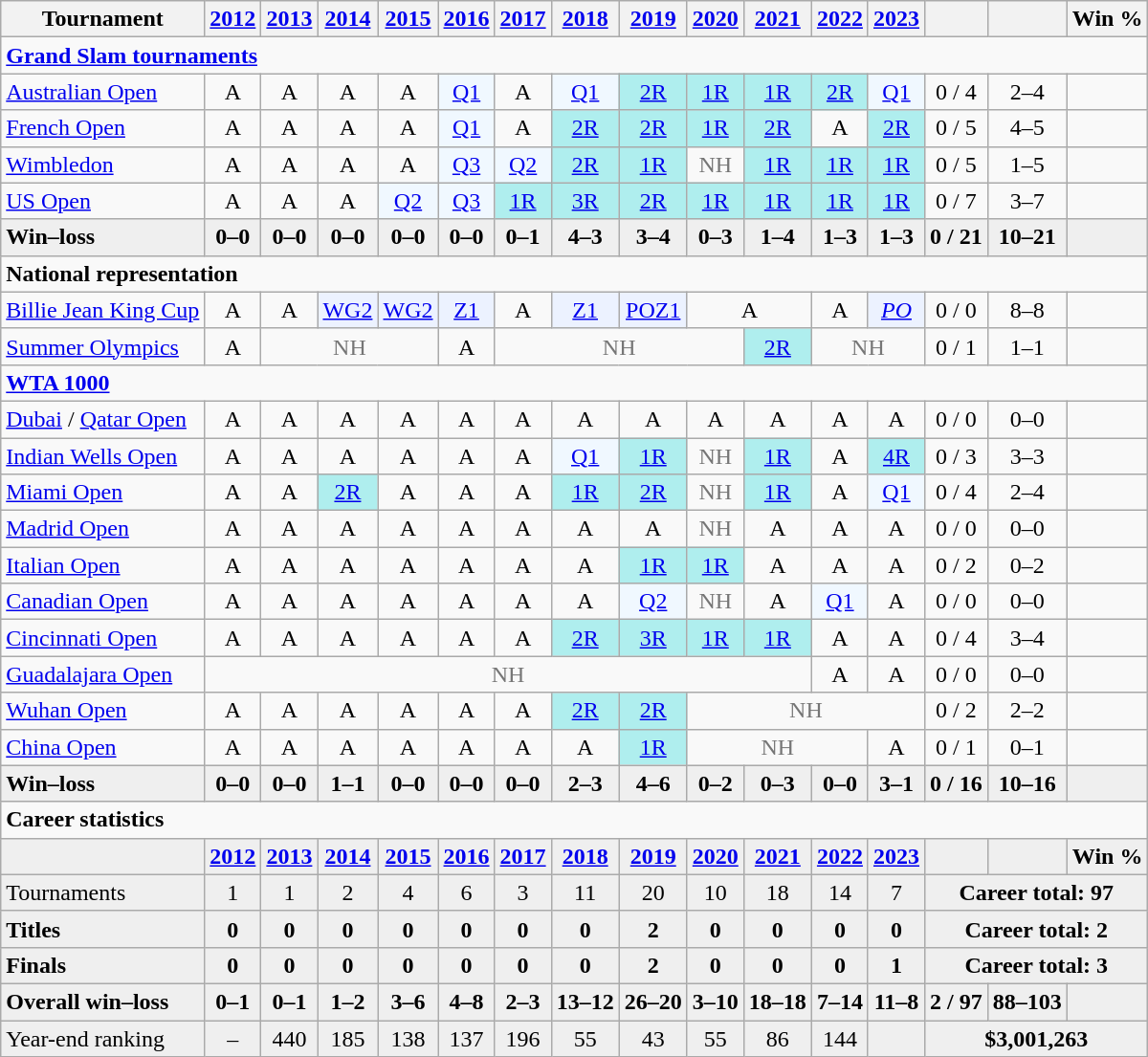<table class=wikitable style=text-align:center>
<tr>
<th>Tournament</th>
<th><a href='#'>2012</a></th>
<th><a href='#'>2013</a></th>
<th><a href='#'>2014</a></th>
<th><a href='#'>2015</a></th>
<th><a href='#'>2016</a></th>
<th><a href='#'>2017</a></th>
<th><a href='#'>2018</a></th>
<th><a href='#'>2019</a></th>
<th><a href='#'>2020</a></th>
<th><a href='#'>2021</a></th>
<th><a href='#'>2022</a></th>
<th><a href='#'>2023</a></th>
<th></th>
<th></th>
<th>Win %</th>
</tr>
<tr>
<td colspan=16 style=text-align:left><strong><a href='#'>Grand Slam tournaments</a></strong></td>
</tr>
<tr>
<td style=text-align:left><a href='#'>Australian Open</a></td>
<td>A</td>
<td>A</td>
<td>A</td>
<td>A</td>
<td style=background:#f0f8ff><a href='#'>Q1</a></td>
<td>A</td>
<td style=background:#f0f8ff><a href='#'>Q1</a></td>
<td style=background:#afeeee><a href='#'>2R</a></td>
<td style=background:#afeeee><a href='#'>1R</a></td>
<td style=background:#afeeee><a href='#'>1R</a></td>
<td style=background:#afeeee><a href='#'>2R</a></td>
<td style=background:#f0f8ff><a href='#'>Q1</a></td>
<td>0 / 4</td>
<td>2–4</td>
<td></td>
</tr>
<tr>
<td style=text-align:left><a href='#'>French Open</a></td>
<td>A</td>
<td>A</td>
<td>A</td>
<td>A</td>
<td style=background:#f0f8ff><a href='#'>Q1</a></td>
<td>A</td>
<td style=background:#afeeee><a href='#'>2R</a></td>
<td style=background:#afeeee><a href='#'>2R</a></td>
<td style=background:#afeeee><a href='#'>1R</a></td>
<td style=background:#afeeee><a href='#'>2R</a></td>
<td>A</td>
<td style=background:#afeeee><a href='#'>2R</a></td>
<td>0 / 5</td>
<td>4–5</td>
<td></td>
</tr>
<tr>
<td style=text-align:left><a href='#'>Wimbledon</a></td>
<td>A</td>
<td>A</td>
<td>A</td>
<td>A</td>
<td style=background:#f0f8ff><a href='#'>Q3</a></td>
<td style=background:#f0f8ff><a href='#'>Q2</a></td>
<td style=background:#afeeee><a href='#'>2R</a></td>
<td style=background:#afeeee><a href='#'>1R</a></td>
<td style=color:#767676>NH</td>
<td style=background:#afeeee><a href='#'>1R</a></td>
<td style=background:#afeeee><a href='#'>1R</a></td>
<td style=background:#afeeee><a href='#'>1R</a></td>
<td>0 / 5</td>
<td>1–5</td>
<td></td>
</tr>
<tr>
<td style=text-align:left><a href='#'>US Open</a></td>
<td>A</td>
<td>A</td>
<td>A</td>
<td style=background:#f0f8ff><a href='#'>Q2</a></td>
<td style=background:#f0f8ff><a href='#'>Q3</a></td>
<td style=background:#afeeee><a href='#'>1R</a></td>
<td style=background:#afeeee><a href='#'>3R</a></td>
<td style=background:#afeeee><a href='#'>2R</a></td>
<td style=background:#afeeee><a href='#'>1R</a></td>
<td style=background:#afeeee><a href='#'>1R</a></td>
<td style=background:#afeeee><a href='#'>1R</a></td>
<td style=background:#afeeee><a href='#'>1R</a></td>
<td>0 / 7</td>
<td>3–7</td>
<td></td>
</tr>
<tr style=font-weight:bold;background:#efefef>
<td style=text-align:left>Win–loss</td>
<td>0–0</td>
<td>0–0</td>
<td>0–0</td>
<td>0–0</td>
<td>0–0</td>
<td>0–1</td>
<td>4–3</td>
<td>3–4</td>
<td>0–3</td>
<td>1–4</td>
<td>1–3</td>
<td>1–3</td>
<td>0 / 21</td>
<td>10–21</td>
<td></td>
</tr>
<tr>
<td colspan=16 style=text-align:left><strong>National representation</strong></td>
</tr>
<tr>
<td style=text-align:left><a href='#'>Billie Jean King Cup</a></td>
<td>A</td>
<td>A</td>
<td style=background:#ecf2ff><a href='#'>WG2</a></td>
<td style=background:#ecf2ff><a href='#'>WG2</a></td>
<td style=background:#ecf2ff><a href='#'>Z1</a></td>
<td>A</td>
<td style=background:#ecf2ff><a href='#'>Z1</a></td>
<td style=background:#ecf2ff><a href='#'>POZ1</a></td>
<td colspan=2>A</td>
<td>A</td>
<td style=background:#ecf2ff><em><a href='#'>PO</a></em></td>
<td>0 / 0</td>
<td>8–8</td>
<td></td>
</tr>
<tr>
<td style=text-align:left><a href='#'>Summer Olympics</a></td>
<td>A</td>
<td colspan=3 style=color:#767676>NH</td>
<td>A</td>
<td colspan=4 style=color:#767676>NH</td>
<td style=background:#afeeee><a href='#'>2R</a></td>
<td colspan=2 style=color:#767676>NH</td>
<td>0 / 1</td>
<td>1–1</td>
<td></td>
</tr>
<tr>
<td colspan=16 style=text-align:left><strong><a href='#'>WTA 1000</a></strong></td>
</tr>
<tr>
<td style=text-align:left><a href='#'>Dubai</a> / <a href='#'>Qatar Open</a></td>
<td>A</td>
<td>A</td>
<td>A</td>
<td>A</td>
<td>A</td>
<td>A</td>
<td>A</td>
<td>A</td>
<td>A</td>
<td>A</td>
<td>A</td>
<td>A</td>
<td>0 / 0</td>
<td>0–0</td>
<td></td>
</tr>
<tr>
<td style=text-align:left><a href='#'>Indian Wells Open</a></td>
<td>A</td>
<td>A</td>
<td>A</td>
<td>A</td>
<td>A</td>
<td>A</td>
<td style=background:#f0f8ff><a href='#'>Q1</a></td>
<td style=background:#afeeee><a href='#'>1R</a></td>
<td style=color:#767676>NH</td>
<td style=background:#afeeee><a href='#'>1R</a></td>
<td>A</td>
<td style=background:#afeeee><a href='#'>4R</a></td>
<td>0 / 3</td>
<td>3–3</td>
<td></td>
</tr>
<tr>
<td style=text-align:left><a href='#'>Miami Open</a></td>
<td>A</td>
<td>A</td>
<td style=background:#afeeee><a href='#'>2R</a></td>
<td>A</td>
<td>A</td>
<td>A</td>
<td style=background:#afeeee><a href='#'>1R</a></td>
<td style=background:#afeeee><a href='#'>2R</a></td>
<td style=color:#767676>NH</td>
<td style=background:#afeeee><a href='#'>1R</a></td>
<td>A</td>
<td style=background:#f0f8ff><a href='#'>Q1</a></td>
<td>0 / 4</td>
<td>2–4</td>
<td></td>
</tr>
<tr>
<td style=text-align:left><a href='#'>Madrid Open</a></td>
<td>A</td>
<td>A</td>
<td>A</td>
<td>A</td>
<td>A</td>
<td>A</td>
<td>A</td>
<td>A</td>
<td style=color:#767676>NH</td>
<td>A</td>
<td>A</td>
<td>A</td>
<td>0 / 0</td>
<td>0–0</td>
<td></td>
</tr>
<tr>
<td style=text-align:left><a href='#'>Italian Open</a></td>
<td>A</td>
<td>A</td>
<td>A</td>
<td>A</td>
<td>A</td>
<td>A</td>
<td>A</td>
<td style=background:#afeeee><a href='#'>1R</a></td>
<td style=background:#afeeee><a href='#'>1R</a></td>
<td>A</td>
<td>A</td>
<td>A</td>
<td>0 / 2</td>
<td>0–2</td>
<td></td>
</tr>
<tr>
<td style=text-align:left><a href='#'>Canadian Open</a></td>
<td>A</td>
<td>A</td>
<td>A</td>
<td>A</td>
<td>A</td>
<td>A</td>
<td>A</td>
<td style=background:#f0f8ff><a href='#'>Q2</a></td>
<td style=color:#767676>NH</td>
<td>A</td>
<td style=background:#f0f8ff><a href='#'>Q1</a></td>
<td>A</td>
<td>0 / 0</td>
<td>0–0</td>
<td></td>
</tr>
<tr>
<td style=text-align:left><a href='#'>Cincinnati Open</a></td>
<td>A</td>
<td>A</td>
<td>A</td>
<td>A</td>
<td>A</td>
<td>A</td>
<td style=background:#afeeee><a href='#'>2R</a></td>
<td style=background:#afeeee><a href='#'>3R</a></td>
<td style=background:#afeeee><a href='#'>1R</a></td>
<td style=background:#afeeee><a href='#'>1R</a></td>
<td>A</td>
<td>A</td>
<td>0 / 4</td>
<td>3–4</td>
<td></td>
</tr>
<tr>
<td style=text-align:left><a href='#'>Guadalajara Open</a></td>
<td colspan=10 style=color:#767676>NH</td>
<td>A</td>
<td>A</td>
<td>0 / 0</td>
<td>0–0</td>
<td></td>
</tr>
<tr>
<td style=text-align:left><a href='#'>Wuhan Open</a></td>
<td>A</td>
<td>A</td>
<td>A</td>
<td>A</td>
<td>A</td>
<td>A</td>
<td style=background:#afeeee><a href='#'>2R</a></td>
<td style=background:#afeeee><a href='#'>2R</a></td>
<td colspan=4 style=color:#767676>NH</td>
<td>0 / 2</td>
<td>2–2</td>
<td></td>
</tr>
<tr>
<td style=text-align:left><a href='#'>China Open</a></td>
<td>A</td>
<td>A</td>
<td>A</td>
<td>A</td>
<td>A</td>
<td>A</td>
<td>A</td>
<td style=background:#afeeee><a href='#'>1R</a></td>
<td colspan=3 style=color:#767676>NH</td>
<td>A</td>
<td>0 / 1</td>
<td>0–1</td>
<td></td>
</tr>
<tr style=font-weight:bold;background:#efefef>
<td style=text-align:left>Win–loss</td>
<td>0–0</td>
<td>0–0</td>
<td>1–1</td>
<td>0–0</td>
<td>0–0</td>
<td>0–0</td>
<td>2–3</td>
<td>4–6</td>
<td>0–2</td>
<td>0–3</td>
<td>0–0</td>
<td>3–1</td>
<td>0 / 16</td>
<td>10–16</td>
<td></td>
</tr>
<tr>
<td colspan=16 style=text-align:left><strong>Career statistics</strong></td>
</tr>
<tr style=font-weight:bold;background:#efefef>
<td></td>
<td><a href='#'>2012</a></td>
<td><a href='#'>2013</a></td>
<td><a href='#'>2014</a></td>
<td><a href='#'>2015</a></td>
<td><a href='#'>2016</a></td>
<td><a href='#'>2017</a></td>
<td><a href='#'>2018</a></td>
<td><a href='#'>2019</a></td>
<td><a href='#'>2020</a></td>
<td><a href='#'>2021</a></td>
<td><a href='#'>2022</a></td>
<td><a href='#'>2023</a></td>
<td></td>
<td></td>
<td>Win %</td>
</tr>
<tr style=background:#efefef>
<td style=text-align:left>Tournaments</td>
<td>1</td>
<td>1</td>
<td>2</td>
<td>4</td>
<td>6</td>
<td>3</td>
<td>11</td>
<td>20</td>
<td>10</td>
<td>18</td>
<td>14</td>
<td>7</td>
<td colspan=3><strong>Career total: 97</strong></td>
</tr>
<tr style=font-weight:bold;background:#efefef>
<td style=text-align:left>Titles</td>
<td>0</td>
<td>0</td>
<td>0</td>
<td>0</td>
<td>0</td>
<td>0</td>
<td>0</td>
<td>2</td>
<td>0</td>
<td>0</td>
<td>0</td>
<td>0</td>
<td colspan=3>Career total: 2</td>
</tr>
<tr style=font-weight:bold;background:#efefef>
<td style=text-align:left>Finals</td>
<td>0</td>
<td>0</td>
<td>0</td>
<td>0</td>
<td>0</td>
<td>0</td>
<td>0</td>
<td>2</td>
<td>0</td>
<td>0</td>
<td>0</td>
<td>1</td>
<td colspan=3>Career total: 3</td>
</tr>
<tr style=font-weight:bold;background:#efefef>
<td style=text-align:left>Overall win–loss</td>
<td>0–1</td>
<td>0–1</td>
<td>1–2</td>
<td>3–6</td>
<td>4–8</td>
<td>2–3</td>
<td>13–12</td>
<td>26–20</td>
<td>3–10</td>
<td>18–18</td>
<td>7–14</td>
<td>11–8</td>
<td>2 / 97</td>
<td>88–103</td>
<td></td>
</tr>
<tr style=background:#efefef>
<td style=text-align:left>Year-end ranking</td>
<td>–</td>
<td>440</td>
<td>185</td>
<td>138</td>
<td>137</td>
<td>196</td>
<td>55</td>
<td>43</td>
<td>55</td>
<td>86</td>
<td>144</td>
<td></td>
<td colspan=3><strong>$3,001,263</strong></td>
</tr>
</table>
